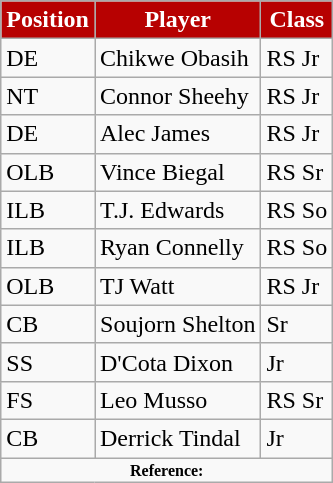<table class="wikitable">
<tr>
<th style="background:#B70101; color:#fff;">Position</th>
<th style="background:#B70101; color:#fff;">Player</th>
<th style="background:#B70101; color:#fff;">Class</th>
</tr>
<tr>
<td>DE</td>
<td>Chikwe Obasih</td>
<td>RS Jr</td>
</tr>
<tr>
<td>NT</td>
<td>Connor Sheehy</td>
<td>RS Jr</td>
</tr>
<tr>
<td>DE</td>
<td>Alec James</td>
<td>RS Jr</td>
</tr>
<tr>
<td>OLB</td>
<td>Vince Biegal</td>
<td>RS Sr</td>
</tr>
<tr>
<td>ILB</td>
<td>T.J. Edwards</td>
<td>RS So</td>
</tr>
<tr>
<td>ILB</td>
<td>Ryan Connelly</td>
<td>RS So</td>
</tr>
<tr>
<td>OLB</td>
<td>TJ Watt</td>
<td>RS Jr</td>
</tr>
<tr>
<td>CB</td>
<td>Soujorn Shelton</td>
<td>Sr</td>
</tr>
<tr>
<td>SS</td>
<td>D'Cota Dixon</td>
<td>Jr</td>
</tr>
<tr>
<td>FS</td>
<td>Leo Musso</td>
<td>RS Sr</td>
</tr>
<tr>
<td>CB</td>
<td>Derrick Tindal</td>
<td>Jr</td>
</tr>
<tr>
<td colspan="3"  style="font-size:8pt; text-align:center;"><strong>Reference:</strong></td>
</tr>
</table>
